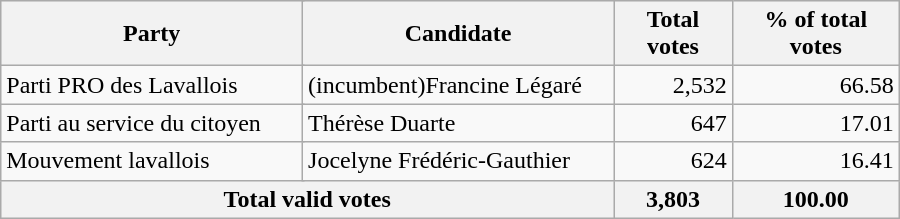<table style="width:600px;" class="wikitable">
<tr style="background-color:#E9E9E9">
<th colspan="2" style="width: 200px">Party</th>
<th colspan="1" style="width: 200px">Candidate</th>
<th align="right">Total votes</th>
<th align="right">% of total votes</th>
</tr>
<tr>
<td colspan="2" align="left">Parti PRO des Lavallois</td>
<td align="left">(incumbent)Francine Légaré</td>
<td align="right">2,532</td>
<td align="right">66.58</td>
</tr>
<tr>
<td colspan="2" align="left">Parti au service du citoyen</td>
<td align="left">Thérèse Duarte</td>
<td align="right">647</td>
<td align="right">17.01</td>
</tr>
<tr>
<td colspan="2" align="left">Mouvement lavallois</td>
<td align="left">Jocelyne Frédéric-Gauthier</td>
<td align="right">624</td>
<td align="right">16.41</td>
</tr>
<tr bgcolor="#EEEEEE">
<th colspan="3"  align="left">Total valid votes</th>
<th align="right">3,803</th>
<th align="right">100.00</th>
</tr>
</table>
